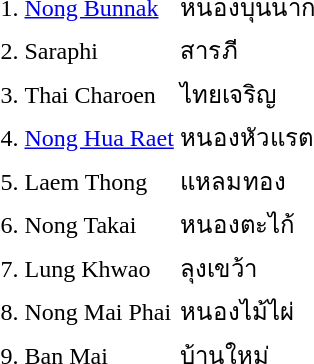<table>
<tr>
<td>1.</td>
<td><a href='#'>Nong Bunnak</a></td>
<td>หนองบุนนาก</td>
<td></td>
</tr>
<tr>
<td>2.</td>
<td>Saraphi</td>
<td>สารภี</td>
<td></td>
</tr>
<tr>
<td>3.</td>
<td>Thai Charoen</td>
<td>ไทยเจริญ</td>
<td></td>
</tr>
<tr>
<td>4.</td>
<td><a href='#'>Nong Hua Raet</a></td>
<td>หนองหัวแรต</td>
<td></td>
</tr>
<tr>
<td>5.</td>
<td>Laem Thong</td>
<td>แหลมทอง</td>
<td></td>
</tr>
<tr>
<td>6.</td>
<td>Nong Takai</td>
<td>หนองตะไก้</td>
<td></td>
</tr>
<tr>
<td>7.</td>
<td>Lung Khwao</td>
<td>ลุงเขว้า</td>
<td></td>
</tr>
<tr>
<td>8.</td>
<td>Nong Mai Phai</td>
<td>หนองไม้ไผ่</td>
<td></td>
</tr>
<tr>
<td>9.</td>
<td>Ban Mai</td>
<td>บ้านใหม่</td>
<td></td>
</tr>
</table>
